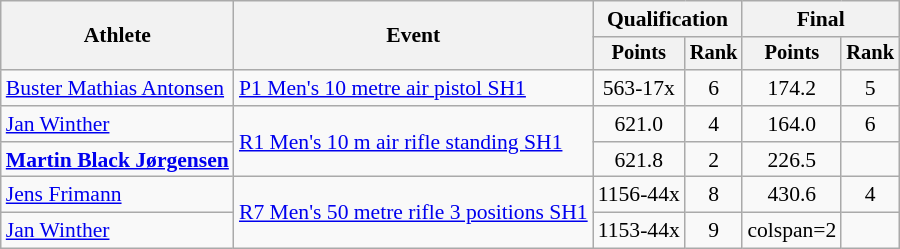<table class="wikitable" style="font-size:90%">
<tr>
<th rowspan="2">Athlete</th>
<th rowspan="2">Event</th>
<th colspan="2">Qualification</th>
<th colspan="2">Final</th>
</tr>
<tr style="font-size:95%">
<th>Points</th>
<th>Rank</th>
<th>Points</th>
<th>Rank</th>
</tr>
<tr align=center>
<td align=left><a href='#'>Buster Mathias Antonsen</a></td>
<td align=left><a href='#'>P1 Men's 10 metre air pistol SH1</a></td>
<td>563-17x</td>
<td>6</td>
<td>174.2</td>
<td>5</td>
</tr>
<tr align=center>
<td align=left><a href='#'>Jan Winther</a></td>
<td align=left rowspan=2><a href='#'>R1 Men's 10 m air rifle standing SH1</a></td>
<td>621.0</td>
<td>4</td>
<td>164.0</td>
<td>6</td>
</tr>
<tr align=center>
<td align=left><strong><a href='#'>Martin Black Jørgensen</a></strong></td>
<td>621.8</td>
<td>2</td>
<td>226.5</td>
<td></td>
</tr>
<tr align=center>
<td align=left><a href='#'>Jens Frimann</a></td>
<td align=left rowspan=2><a href='#'>R7 Men's 50 metre rifle 3 positions SH1</a></td>
<td>1156-44x</td>
<td>8</td>
<td>430.6</td>
<td>4</td>
</tr>
<tr align=center>
<td align=left><a href='#'>Jan Winther</a></td>
<td>1153-44x</td>
<td>9</td>
<td>colspan=2 </td>
</tr>
</table>
